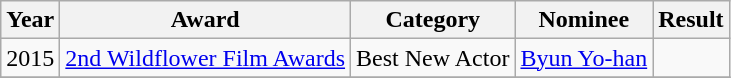<table class="wikitable sortable plainrowheaders" style="text-align:center;">
<tr>
<th>Year</th>
<th>Award</th>
<th>Category</th>
<th>Nominee</th>
<th>Result</th>
</tr>
<tr>
<td>2015</td>
<td><a href='#'>2nd Wildflower Film Awards</a></td>
<td>Best New Actor</td>
<td><a href='#'>Byun Yo-han</a></td>
<td></td>
</tr>
<tr>
</tr>
</table>
